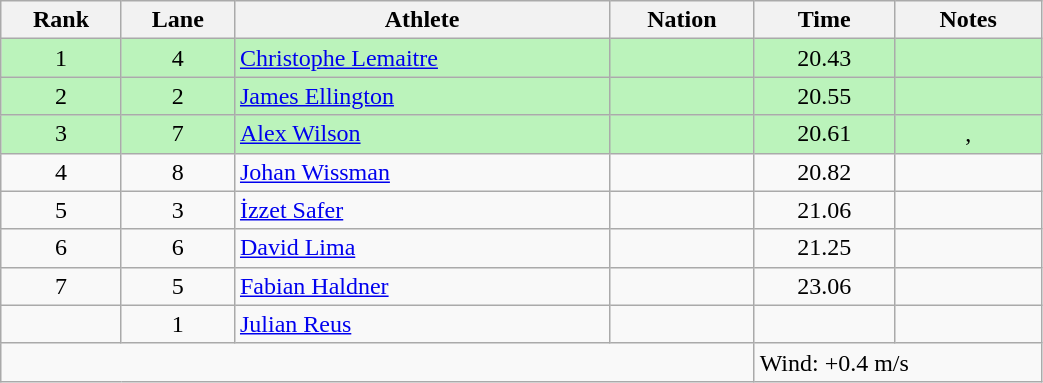<table class="wikitable sortable" style="text-align:center;width: 55%;">
<tr>
<th scope="col">Rank</th>
<th scope="col">Lane</th>
<th scope="col">Athlete</th>
<th scope="col">Nation</th>
<th scope="col">Time</th>
<th scope="col">Notes</th>
</tr>
<tr bgcolor=bbf3bb>
<td>1</td>
<td>4</td>
<td align=left><a href='#'>Christophe Lemaitre</a></td>
<td align=left></td>
<td>20.43</td>
<td></td>
</tr>
<tr bgcolor=bbf3bb>
<td>2</td>
<td>2</td>
<td align=left><a href='#'>James Ellington</a></td>
<td align=left></td>
<td>20.55</td>
<td></td>
</tr>
<tr bgcolor=bbf3bb>
<td>3</td>
<td>7</td>
<td align=left><a href='#'>Alex Wilson</a></td>
<td align=left></td>
<td>20.61</td>
<td>, </td>
</tr>
<tr>
<td>4</td>
<td>8</td>
<td align=left><a href='#'>Johan Wissman</a></td>
<td align=left></td>
<td>20.82</td>
<td></td>
</tr>
<tr>
<td>5</td>
<td>3</td>
<td align=left><a href='#'>İzzet Safer</a></td>
<td align=left></td>
<td>21.06</td>
<td></td>
</tr>
<tr>
<td>6</td>
<td>6</td>
<td align=left><a href='#'>David Lima</a></td>
<td align=left></td>
<td>21.25</td>
<td></td>
</tr>
<tr>
<td>7</td>
<td>5</td>
<td align=left><a href='#'>Fabian Haldner</a></td>
<td align=left></td>
<td>23.06</td>
<td></td>
</tr>
<tr>
<td></td>
<td>1</td>
<td align=left><a href='#'>Julian Reus</a></td>
<td align=left></td>
<td></td>
<td></td>
</tr>
<tr class="sortbottom">
<td colspan="4"></td>
<td colspan="2" style="text-align:left;">Wind: +0.4 m/s</td>
</tr>
</table>
